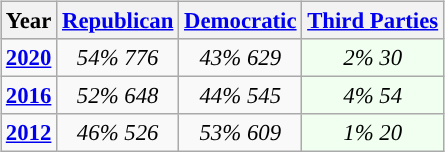<table class="wikitable" style="float:right; font-size:95%;">
<tr bgcolor=lightgrey>
<th>Year</th>
<th><a href='#'>Republican</a></th>
<th><a href='#'>Democratic</a></th>
<th><a href='#'>Third Parties</a></th>
</tr>
<tr>
<td style="text-align:center; "><strong><a href='#'>2020</a></strong></td>
<td style="text-align:center; "><em>54%</em> <em>776</em></td>
<td style="text-align:center; "><em>43%</em> <em>629</em></td>
<td style="text-align:center; background:honeyDew;"><em>2%</em> <em>30</em></td>
</tr>
<tr>
<td style="text-align:center; "><strong><a href='#'>2016</a></strong></td>
<td style="text-align:center; "><em>52%</em> <em>648</em></td>
<td style="text-align:center; "><em>44%</em> <em>545</em></td>
<td style="text-align:center; background:honeyDew;"><em>4%</em> <em>54</em></td>
</tr>
<tr>
<td style="text-align:center; "><strong><a href='#'>2012</a></strong></td>
<td style="text-align:center; "><em>46%</em> <em>526</em></td>
<td style="text-align:center; "><em>53%</em> <em>609</em></td>
<td style="text-align:center; background:honeyDew;"><em>1%</em> <em>20</em></td>
</tr>
</table>
